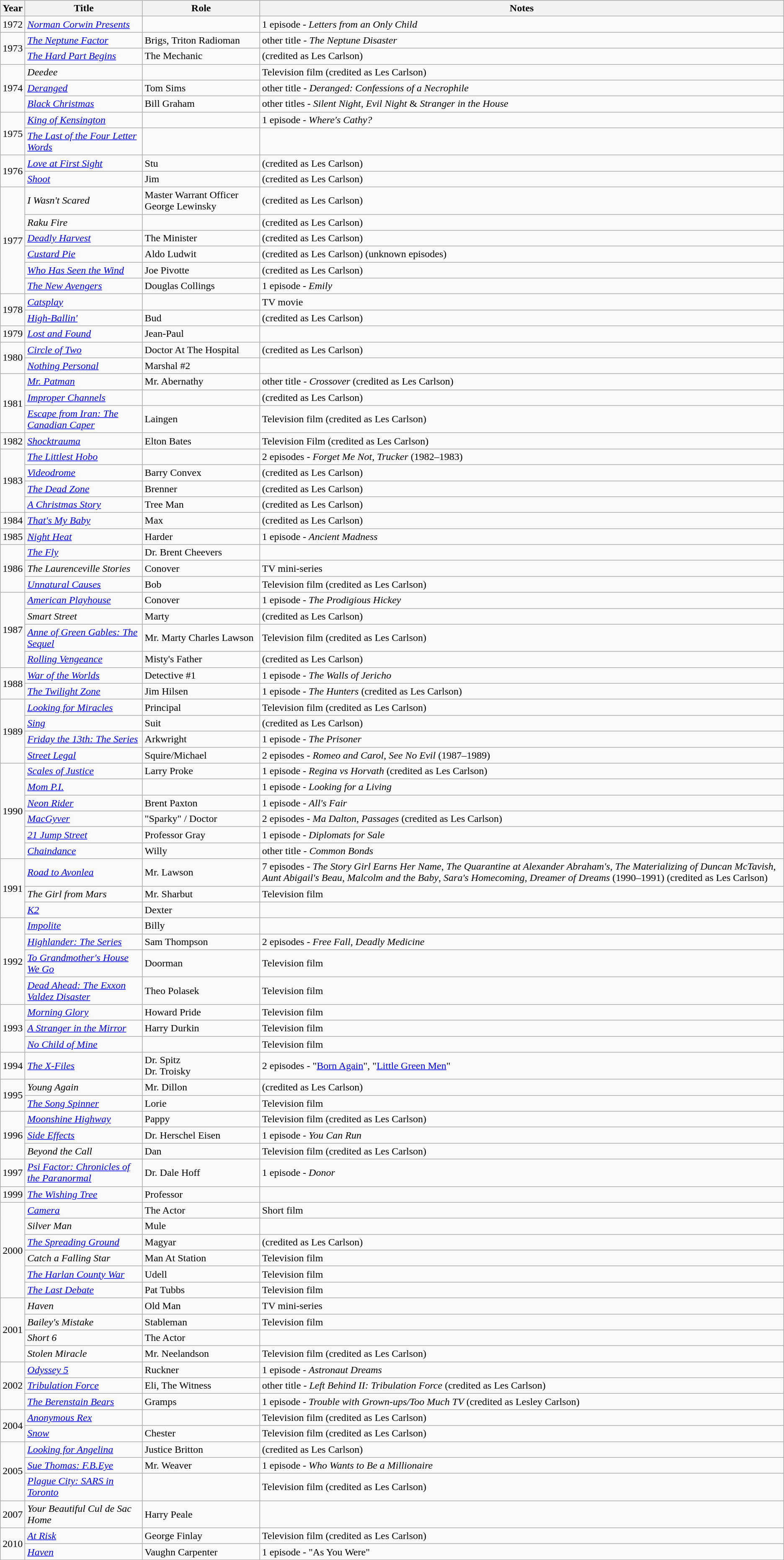<table border="1" class="wikitable sortable">
<tr>
<th>Year</th>
<th>Title</th>
<th>Role</th>
<th class="unsortable">Notes</th>
</tr>
<tr>
<td>1972</td>
<td><em><a href='#'>Norman Corwin Presents</a></em></td>
<td></td>
<td>1 episode - <em>Letters from an Only Child</em></td>
</tr>
<tr>
<td rowspan=2>1973</td>
<td data-sort-value="Neptune Factor, The"><em><a href='#'>The Neptune Factor</a></em></td>
<td>Brigs, Triton Radioman</td>
<td>other title - <em>The Neptune Disaster</em></td>
</tr>
<tr>
<td data-sort-value="Hard Part Begins, The"><em><a href='#'>The Hard Part Begins</a></em></td>
<td>The Mechanic</td>
<td>(credited as Les Carlson)</td>
</tr>
<tr>
<td rowspan=3>1974</td>
<td><em>Deedee</em></td>
<td></td>
<td>Television film (credited as Les Carlson)</td>
</tr>
<tr>
<td><em><a href='#'>Deranged</a></em></td>
<td>Tom Sims</td>
<td>other title - <em>Deranged: Confessions of a Necrophile</em></td>
</tr>
<tr>
<td><em><a href='#'>Black Christmas</a></em></td>
<td>Bill Graham</td>
<td>other titles - <em>Silent Night, Evil Night</em> & <em>Stranger in the House</em></td>
</tr>
<tr>
<td rowspan=2>1975</td>
<td><em><a href='#'>King of Kensington</a></em></td>
<td></td>
<td>1 episode - <em>Where's Cathy?</em></td>
</tr>
<tr>
<td><em><a href='#'>The Last of the Four Letter Words</a></em></td>
<td></td>
<td></td>
</tr>
<tr>
<td rowspan=2>1976</td>
<td><em><a href='#'>Love at First Sight</a></em></td>
<td>Stu</td>
<td>(credited as Les Carlson)</td>
</tr>
<tr>
<td><em><a href='#'>Shoot</a></em></td>
<td>Jim</td>
<td>(credited as Les Carlson)</td>
</tr>
<tr>
<td rowspan=6>1977</td>
<td><em>I Wasn't Scared</em></td>
<td>Master Warrant Officer George Lewinsky</td>
<td>(credited as Les Carlson)</td>
</tr>
<tr>
<td><em>Raku Fire</em></td>
<td></td>
<td>(credited as Les Carlson)</td>
</tr>
<tr>
<td><em><a href='#'>Deadly Harvest</a></em></td>
<td>The Minister</td>
<td>(credited as Les Carlson)</td>
</tr>
<tr>
<td><em><a href='#'>Custard Pie</a></em></td>
<td>Aldo Ludwit</td>
<td>(credited as Les Carlson) (unknown episodes)</td>
</tr>
<tr>
<td><em><a href='#'>Who Has Seen the Wind</a></em></td>
<td>Joe Pivotte</td>
<td>(credited as Les Carlson)</td>
</tr>
<tr>
<td data-sort-value="New Avengers, The"><em><a href='#'>The New Avengers</a></em></td>
<td>Douglas Collings</td>
<td>1 episode - <em>Emily</em></td>
</tr>
<tr>
<td rowspan=2>1978</td>
<td><em><a href='#'>Catsplay</a></em></td>
<td></td>
<td>TV movie</td>
</tr>
<tr>
<td><em><a href='#'>High-Ballin'</a></em></td>
<td>Bud</td>
<td>(credited as Les Carlson)</td>
</tr>
<tr>
<td>1979</td>
<td><em><a href='#'>Lost and Found</a></em></td>
<td>Jean-Paul</td>
<td></td>
</tr>
<tr>
<td rowspan=2>1980</td>
<td><em><a href='#'>Circle of Two</a></em></td>
<td>Doctor At The Hospital</td>
<td>(credited as Les Carlson)</td>
</tr>
<tr>
<td><em><a href='#'>Nothing Personal</a></em></td>
<td>Marshal #2</td>
<td></td>
</tr>
<tr>
<td rowspan=3>1981</td>
<td><em><a href='#'>Mr. Patman</a></em></td>
<td>Mr. Abernathy</td>
<td>other title - <em>Crossover</em> (credited as Les Carlson)</td>
</tr>
<tr>
<td><em><a href='#'>Improper Channels</a></em></td>
<td></td>
<td>(credited as Les Carlson)</td>
</tr>
<tr>
<td><em><a href='#'>Escape from Iran: The Canadian Caper</a></em></td>
<td>Laingen</td>
<td>Television film (credited as Les Carlson)</td>
</tr>
<tr>
<td>1982</td>
<td><em><a href='#'>Shocktrauma</a></em></td>
<td>Elton Bates</td>
<td>Television Film (credited as Les Carlson)</td>
</tr>
<tr>
<td rowspan=4>1983</td>
<td data-sort-value="Littlest Hobo, The"><em><a href='#'>The Littlest Hobo</a></em></td>
<td></td>
<td>2 episodes - <em>Forget Me Not</em>, <em>Trucker</em> (1982–1983)</td>
</tr>
<tr>
<td><em><a href='#'>Videodrome</a></em></td>
<td>Barry Convex</td>
<td>(credited as Les Carlson)</td>
</tr>
<tr>
<td data-sort-value="Dead Zone, The"><em><a href='#'>The Dead Zone</a></em></td>
<td>Brenner</td>
<td>(credited as Les Carlson)</td>
</tr>
<tr>
<td data-sort-value="Christmas Story, A"><em><a href='#'>A Christmas Story</a></em></td>
<td>Tree Man</td>
<td>(credited as Les Carlson)</td>
</tr>
<tr>
<td>1984</td>
<td><em><a href='#'>That's My Baby</a></em></td>
<td>Max</td>
<td>(credited as Les Carlson)</td>
</tr>
<tr>
<td>1985</td>
<td><em><a href='#'>Night Heat</a></em></td>
<td>Harder</td>
<td>1 episode - <em>Ancient Madness</em></td>
</tr>
<tr>
<td rowspan=3>1986</td>
<td data-sort-value="Fly, The"><em><a href='#'>The Fly</a></em></td>
<td>Dr. Brent Cheevers</td>
<td></td>
</tr>
<tr>
<td data-sort-value="Laurenceville Stories, The"><em>The Laurenceville Stories</em></td>
<td>Conover</td>
<td>TV mini-series</td>
</tr>
<tr>
<td><em><a href='#'>Unnatural Causes</a></em></td>
<td>Bob</td>
<td>Television film (credited as Les Carlson)</td>
</tr>
<tr>
<td rowspan=4>1987</td>
<td><em><a href='#'>American Playhouse</a></em></td>
<td>Conover</td>
<td>1 episode - <em>The Prodigious Hickey</em></td>
</tr>
<tr>
<td><em>Smart Street</em></td>
<td>Marty</td>
<td>(credited as Les Carlson)</td>
</tr>
<tr>
<td><em><a href='#'>Anne of Green Gables: The Sequel</a></em></td>
<td>Mr. Marty Charles Lawson</td>
<td>Television film (credited as Les Carlson)</td>
</tr>
<tr>
<td><em><a href='#'>Rolling Vengeance</a></em></td>
<td>Misty's Father</td>
<td>(credited as Les Carlson)</td>
</tr>
<tr>
<td rowspan=2>1988</td>
<td><em><a href='#'>War of the Worlds</a></em></td>
<td>Detective #1</td>
<td>1 episode - <em>The Walls of Jericho</em></td>
</tr>
<tr>
<td data-sort-value="Twilight Zone, The"><em><a href='#'>The Twilight Zone</a></em></td>
<td>Jim Hilsen</td>
<td>1 episode - <em>The Hunters</em> (credited as Les Carlson)</td>
</tr>
<tr>
<td rowspan=4>1989</td>
<td><em><a href='#'>Looking for Miracles</a></em></td>
<td>Principal</td>
<td>Television film (credited as Les Carlson)</td>
</tr>
<tr>
<td><em><a href='#'>Sing</a></em></td>
<td>Suit</td>
<td>(credited as Les Carlson)</td>
</tr>
<tr>
<td><em><a href='#'>Friday the 13th: The Series</a></em></td>
<td>Arkwright</td>
<td>1 episode - <em>The Prisoner</em></td>
</tr>
<tr>
<td><em><a href='#'>Street Legal</a></em></td>
<td>Squire/Michael</td>
<td>2 episodes - <em>Romeo and Carol</em>, <em>See No Evil</em> (1987–1989)</td>
</tr>
<tr>
<td rowspan=6>1990</td>
<td><em><a href='#'>Scales of Justice</a></em></td>
<td>Larry Proke</td>
<td>1 episode - <em>Regina vs Horvath</em> (credited as Les Carlson)</td>
</tr>
<tr>
<td><em><a href='#'>Mom P.I.</a></em></td>
<td></td>
<td>1 episode - <em>Looking for a Living</em></td>
</tr>
<tr>
<td><em><a href='#'>Neon Rider</a></em></td>
<td>Brent Paxton</td>
<td>1 episode - <em>All's Fair</em></td>
</tr>
<tr>
<td><em><a href='#'>MacGyver</a></em></td>
<td>"Sparky" / Doctor</td>
<td>2 episodes - <em>Ma Dalton</em>, <em>Passages</em> (credited as Les Carlson)</td>
</tr>
<tr>
<td><em><a href='#'>21 Jump Street</a></em></td>
<td>Professor Gray</td>
<td>1 episode - <em>Diplomats for Sale</em></td>
</tr>
<tr>
<td><em><a href='#'>Chaindance</a></em></td>
<td>Willy</td>
<td>other title - <em>Common Bonds</em></td>
</tr>
<tr>
<td rowspan=3>1991</td>
<td><em><a href='#'>Road to Avonlea</a></em></td>
<td>Mr. Lawson</td>
<td>7 episodes - <em>The Story Girl Earns Her Name</em>, <em>The Quarantine at Alexander Abraham's</em>, <em>The Materializing of Duncan McTavish</em>, <em>Aunt Abigail's Beau</em>, <em>Malcolm and the Baby</em>, <em>Sara's Homecoming</em>, <em>Dreamer of Dreams</em> (1990–1991) (credited as Les Carlson)</td>
</tr>
<tr>
<td data-sort-value="Girl from Mars, The"><em>The Girl from Mars</em></td>
<td>Mr. Sharbut</td>
<td>Television film</td>
</tr>
<tr>
<td><em><a href='#'>K2</a></em></td>
<td>Dexter</td>
<td></td>
</tr>
<tr>
<td rowspan=4>1992</td>
<td><em><a href='#'>Impolite</a></em></td>
<td>Billy</td>
<td></td>
</tr>
<tr>
<td><em><a href='#'>Highlander: The Series</a></em></td>
<td>Sam Thompson</td>
<td>2 episodes - <em>Free Fall</em>, <em>Deadly Medicine</em></td>
</tr>
<tr>
<td><em><a href='#'>To Grandmother's House We Go</a></em></td>
<td>Doorman</td>
<td>Television film</td>
</tr>
<tr>
<td><em><a href='#'>Dead Ahead: The Exxon Valdez Disaster</a></em></td>
<td>Theo Polasek</td>
<td>Television film</td>
</tr>
<tr>
<td rowspan=3>1993</td>
<td><em><a href='#'>Morning Glory</a></em></td>
<td>Howard Pride</td>
<td>Television film</td>
</tr>
<tr>
<td data-sort-value="Stranger in the Mirror, A"><em><a href='#'>A Stranger in the Mirror</a></em></td>
<td>Harry Durkin</td>
<td>Television film</td>
</tr>
<tr>
<td><em><a href='#'>No Child of Mine</a></em></td>
<td></td>
<td>Television film</td>
</tr>
<tr>
<td>1994</td>
<td data-sort-value="X-Files, The"><em><a href='#'>The X-Files</a></em></td>
<td>Dr. Spitz<br>Dr. Troisky</td>
<td>2 episodes - "<a href='#'>Born Again</a>", "<a href='#'>Little Green Men</a>"</td>
</tr>
<tr>
<td rowspan=2>1995</td>
<td><em>Young Again</em></td>
<td>Mr. Dillon</td>
<td>(credited as Les Carlson)</td>
</tr>
<tr>
<td data-sort-value="Song Spinner, The"><em><a href='#'>The Song Spinner</a></em></td>
<td>Lorie</td>
<td>Television film</td>
</tr>
<tr>
<td rowspan=3>1996</td>
<td><em><a href='#'>Moonshine Highway</a></em></td>
<td>Pappy</td>
<td>Television film (credited as Les Carlson)</td>
</tr>
<tr>
<td><em><a href='#'>Side Effects</a></em></td>
<td>Dr. Herschel Eisen</td>
<td>1 episode - <em>You Can Run</em></td>
</tr>
<tr>
<td><em>Beyond the Call</em></td>
<td>Dan</td>
<td>Television film (credited as Les Carlson)</td>
</tr>
<tr>
<td>1997</td>
<td><em><a href='#'>Psi Factor: Chronicles of the Paranormal</a></em></td>
<td>Dr. Dale Hoff</td>
<td>1 episode - <em>Donor</em></td>
</tr>
<tr>
<td>1999</td>
<td data-sort-value="Wishing Tree, The"><em><a href='#'>The Wishing Tree</a></em></td>
<td>Professor</td>
<td></td>
</tr>
<tr>
<td rowspan=6>2000</td>
<td><em><a href='#'>Camera</a></em></td>
<td>The Actor</td>
<td>Short film</td>
</tr>
<tr>
<td><em>Silver Man</em></td>
<td>Mule</td>
<td></td>
</tr>
<tr>
<td data-sort-value="Spreading Ground, The"><em><a href='#'>The Spreading Ground</a></em></td>
<td>Magyar</td>
<td>(credited as Les Carlson)</td>
</tr>
<tr>
<td><em>Catch a Falling Star</em></td>
<td>Man At Station</td>
<td>Television film</td>
</tr>
<tr>
<td data-sort-value="Harlan County War, The"><em><a href='#'>The Harlan County War</a></em></td>
<td>Udell</td>
<td>Television film</td>
</tr>
<tr>
<td data-sort-value="Last Debate, The"><em><a href='#'>The Last Debate</a></em></td>
<td>Pat Tubbs</td>
<td>Television film</td>
</tr>
<tr>
<td rowspan=4>2001</td>
<td><em>Haven</em></td>
<td>Old Man</td>
<td>TV mini-series</td>
</tr>
<tr>
<td><em>Bailey's Mistake</em></td>
<td>Stableman</td>
<td>Television film</td>
</tr>
<tr>
<td><em>Short 6</em></td>
<td>The Actor</td>
<td></td>
</tr>
<tr>
<td><em>Stolen Miracle</em></td>
<td>Mr. Neelandson</td>
<td>Television film (credited as Les Carlson)</td>
</tr>
<tr>
<td rowspan=3>2002</td>
<td><em><a href='#'>Odyssey 5</a></em></td>
<td>Ruckner</td>
<td>1 episode - <em>Astronaut Dreams</em></td>
</tr>
<tr>
<td><em><a href='#'>Tribulation Force</a></em></td>
<td>Eli, The Witness</td>
<td>other title - <em>Left Behind II: Tribulation Force</em> (credited as Les Carlson)</td>
</tr>
<tr>
<td data-sort-value="Berenstain Bears, The"><em><a href='#'>The Berenstain Bears</a></em></td>
<td>Gramps</td>
<td>1 episode - <em>Trouble with Grown-ups/Too Much TV</em> (credited as Lesley Carlson)</td>
</tr>
<tr>
<td rowspan=2>2004</td>
<td><em><a href='#'>Anonymous Rex</a></em></td>
<td></td>
<td>Television film (credited as Les Carlson)</td>
</tr>
<tr>
<td><em><a href='#'>Snow</a></em></td>
<td>Chester</td>
<td>Television film (credited as Les Carlson)</td>
</tr>
<tr>
<td rowspan=3>2005</td>
<td><em><a href='#'>Looking for Angelina</a></em></td>
<td>Justice Britton</td>
<td>(credited as Les Carlson)</td>
</tr>
<tr>
<td><em><a href='#'>Sue Thomas: F.B.Eye</a></em></td>
<td>Mr. Weaver</td>
<td>1 episode - <em>Who Wants to Be a Millionaire</em></td>
</tr>
<tr>
<td><em><a href='#'>Plague City: SARS in Toronto</a></em></td>
<td></td>
<td>Television film (credited as Les Carlson)</td>
</tr>
<tr>
<td>2007</td>
<td><em>Your Beautiful Cul de Sac Home</em></td>
<td>Harry Peale</td>
<td></td>
</tr>
<tr>
<td rowspan=2>2010</td>
<td><em><a href='#'>At Risk</a></em></td>
<td>George Finlay</td>
<td>Television film (credited as Les Carlson)</td>
</tr>
<tr>
<td><em><a href='#'>Haven</a></em></td>
<td>Vaughn Carpenter</td>
<td>1 episode - "As You Were"</td>
</tr>
</table>
